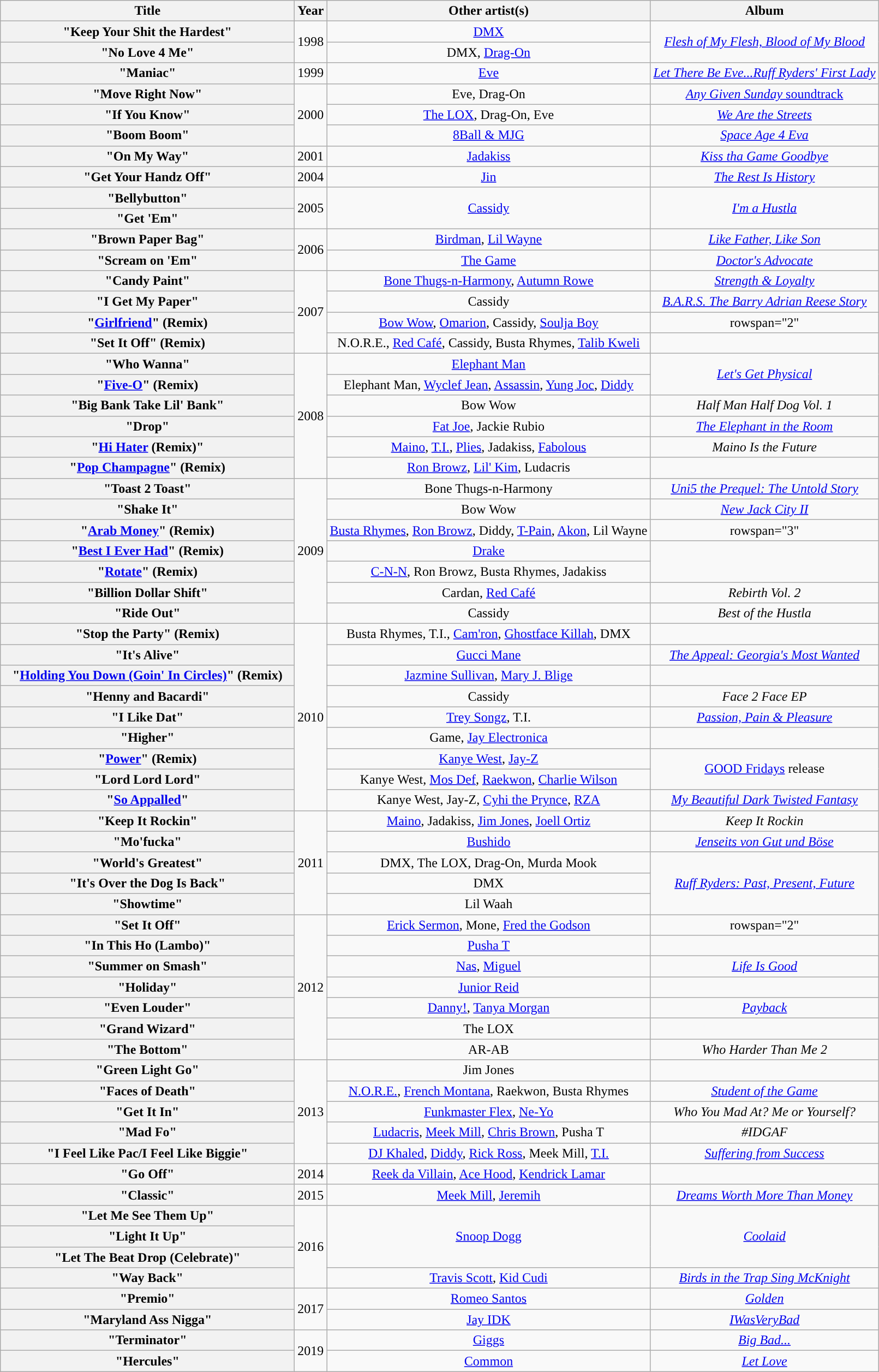<table class="wikitable plainrowheaders" style="text-align:center;">
<tr>
<th scope="col" style="width:22em;">Title</th>
<th scope="col">Year</th>
<th scope="col">Other artist(s)</th>
<th scope="col">Album</th>
</tr>
<tr>
<th scope="row">"Keep Your Shit the Hardest"</th>
<td rowspan="2">1998</td>
<td><a href='#'>DMX</a></td>
<td rowspan="2"><em><a href='#'>Flesh of My Flesh, Blood of My Blood</a></em></td>
</tr>
<tr>
<th scope="row">"No Love 4 Me"</th>
<td>DMX, <a href='#'>Drag-On</a></td>
</tr>
<tr>
<th scope="row">"Maniac"</th>
<td>1999</td>
<td><a href='#'>Eve</a></td>
<td><em><a href='#'>Let There Be Eve...Ruff Ryders' First Lady</a></em></td>
</tr>
<tr>
<th scope="row">"Move Right Now"</th>
<td rowspan="3">2000</td>
<td>Eve, Drag-On</td>
<td><a href='#'><em>Any Given Sunday</em> soundtrack</a></td>
</tr>
<tr>
<th scope="row">"If You Know"</th>
<td><a href='#'>The LOX</a>, Drag-On, Eve</td>
<td><em><a href='#'>We Are the Streets</a></em></td>
</tr>
<tr>
<th scope="row">"Boom Boom"</th>
<td><a href='#'>8Ball & MJG</a></td>
<td><em><a href='#'>Space Age 4 Eva</a></em></td>
</tr>
<tr>
<th scope="row">"On My Way"</th>
<td>2001</td>
<td><a href='#'>Jadakiss</a></td>
<td><em><a href='#'>Kiss tha Game Goodbye</a></em></td>
</tr>
<tr>
<th scope="row">"Get Your Handz Off"</th>
<td>2004</td>
<td><a href='#'>Jin</a></td>
<td><em><a href='#'>The Rest Is History</a></em></td>
</tr>
<tr>
<th scope="row">"Bellybutton"</th>
<td rowspan="2">2005</td>
<td rowspan="2"><a href='#'>Cassidy</a></td>
<td rowspan="2"><em><a href='#'>I'm a Hustla</a></em></td>
</tr>
<tr>
<th scope="row">"Get 'Em"</th>
</tr>
<tr>
<th scope="row">"Brown Paper Bag"</th>
<td rowspan="2">2006</td>
<td><a href='#'>Birdman</a>, <a href='#'>Lil Wayne</a></td>
<td><em><a href='#'>Like Father, Like Son</a></em></td>
</tr>
<tr>
<th scope="row">"Scream on 'Em"</th>
<td><a href='#'>The Game</a></td>
<td><em><a href='#'>Doctor's Advocate</a></em></td>
</tr>
<tr>
<th scope="row">"Candy Paint"</th>
<td rowspan="4">2007</td>
<td><a href='#'>Bone Thugs-n-Harmony</a>, <a href='#'>Autumn Rowe</a></td>
<td><em><a href='#'>Strength & Loyalty</a></em></td>
</tr>
<tr>
<th scope="row">"I Get My Paper"</th>
<td>Cassidy</td>
<td><em><a href='#'>B.A.R.S. The Barry Adrian Reese Story</a></em></td>
</tr>
<tr>
<th scope="row">"<a href='#'>Girlfriend</a>" (Remix)</th>
<td><a href='#'>Bow Wow</a>, <a href='#'>Omarion</a>, Cassidy, <a href='#'>Soulja Boy</a></td>
<td>rowspan="2" </td>
</tr>
<tr>
<th scope="row">"Set It Off" (Remix)</th>
<td>N.O.R.E., <a href='#'>Red Café</a>, Cassidy, Busta Rhymes, <a href='#'>Talib Kweli</a></td>
</tr>
<tr>
<th scope="row">"Who Wanna"</th>
<td rowspan="6">2008</td>
<td><a href='#'>Elephant Man</a></td>
<td rowspan="2"><em><a href='#'>Let's Get Physical</a></em></td>
</tr>
<tr>
<th scope="row">"<a href='#'>Five-O</a>" (Remix)</th>
<td>Elephant Man, <a href='#'>Wyclef Jean</a>, <a href='#'>Assassin</a>, <a href='#'>Yung Joc</a>, <a href='#'>Diddy</a></td>
</tr>
<tr>
<th scope="row">"Big Bank Take Lil' Bank"</th>
<td>Bow Wow</td>
<td><em>Half Man Half Dog Vol. 1</em></td>
</tr>
<tr>
<th scope="row">"Drop"</th>
<td><a href='#'>Fat Joe</a>, Jackie Rubio</td>
<td><em><a href='#'>The Elephant in the Room</a></em></td>
</tr>
<tr>
<th scope="row">"<a href='#'>Hi Hater</a> (Remix)"</th>
<td><a href='#'>Maino</a>, <a href='#'>T.I.</a>, <a href='#'>Plies</a>, Jadakiss, <a href='#'>Fabolous</a></td>
<td><em>Maino Is the Future</em></td>
</tr>
<tr>
<th scope="row">"<a href='#'>Pop Champagne</a>" (Remix)</th>
<td><a href='#'>Ron Browz</a>, <a href='#'>Lil' Kim</a>, Ludacris</td>
<td></td>
</tr>
<tr>
<th scope="row">"Toast 2 Toast"</th>
<td rowspan="7">2009</td>
<td>Bone Thugs-n-Harmony</td>
<td><em><a href='#'>Uni5 the Prequel: The Untold Story</a></em></td>
</tr>
<tr>
<th scope="row">"Shake It"</th>
<td>Bow Wow</td>
<td><em><a href='#'>New Jack City II</a></em></td>
</tr>
<tr>
<th scope="row">"<a href='#'>Arab Money</a>" (Remix)</th>
<td><a href='#'>Busta Rhymes</a>, <a href='#'>Ron Browz</a>, Diddy, <a href='#'>T-Pain</a>, <a href='#'>Akon</a>, Lil Wayne</td>
<td>rowspan="3" </td>
</tr>
<tr>
<th scope="row">"<a href='#'>Best I Ever Had</a>" (Remix)</th>
<td><a href='#'>Drake</a></td>
</tr>
<tr>
<th scope="row">"<a href='#'>Rotate</a>" (Remix)</th>
<td><a href='#'>C-N-N</a>, Ron Browz, Busta Rhymes, Jadakiss</td>
</tr>
<tr>
<th scope="row">"Billion Dollar Shift"</th>
<td>Cardan, <a href='#'>Red Café</a></td>
<td><em>Rebirth Vol. 2</em></td>
</tr>
<tr>
<th scope="row">"Ride Out"</th>
<td>Cassidy</td>
<td><em>Best of the Hustla</em></td>
</tr>
<tr>
<th scope="row">"Stop the Party" (Remix)</th>
<td rowspan="9">2010</td>
<td>Busta Rhymes, T.I., <a href='#'>Cam'ron</a>, <a href='#'>Ghostface Killah</a>, DMX</td>
<td></td>
</tr>
<tr>
<th scope="row">"It's Alive"</th>
<td><a href='#'>Gucci Mane</a></td>
<td><em><a href='#'>The Appeal: Georgia's Most Wanted</a></em></td>
</tr>
<tr>
<th scope="row">"<a href='#'>Holding You Down (Goin' In Circles)</a>" (Remix)</th>
<td><a href='#'>Jazmine Sullivan</a>, <a href='#'>Mary J. Blige</a></td>
<td></td>
</tr>
<tr>
<th scope="row">"Henny and Bacardi"</th>
<td>Cassidy</td>
<td><em>Face 2 Face EP</em></td>
</tr>
<tr>
<th scope="row">"I Like Dat"</th>
<td><a href='#'>Trey Songz</a>, T.I.</td>
<td><em><a href='#'>Passion, Pain & Pleasure</a></em></td>
</tr>
<tr>
<th scope="row">"Higher"</th>
<td>Game, <a href='#'>Jay Electronica</a></td>
<td></td>
</tr>
<tr>
<th scope="row">"<a href='#'>Power</a>" (Remix)</th>
<td><a href='#'>Kanye West</a>, <a href='#'>Jay-Z</a></td>
<td rowspan="2"><a href='#'>GOOD Fridays</a> release</td>
</tr>
<tr>
<th scope="row">"Lord Lord Lord"</th>
<td>Kanye West, <a href='#'>Mos Def</a>, <a href='#'>Raekwon</a>, <a href='#'>Charlie Wilson</a></td>
</tr>
<tr>
<th scope="row">"<a href='#'>So Appalled</a>"</th>
<td>Kanye West, Jay-Z, <a href='#'>Cyhi the Prynce</a>, <a href='#'>RZA</a></td>
<td><em><a href='#'>My Beautiful Dark Twisted Fantasy</a></em></td>
</tr>
<tr>
<th scope="row">"Keep It Rockin"</th>
<td rowspan="5">2011</td>
<td><a href='#'>Maino</a>, Jadakiss, <a href='#'>Jim Jones</a>, <a href='#'>Joell Ortiz</a></td>
<td><em>Keep It Rockin</em></td>
</tr>
<tr>
<th scope="row">"Mo'fucka"</th>
<td><a href='#'>Bushido</a></td>
<td><em><a href='#'>Jenseits von Gut und Böse</a></em></td>
</tr>
<tr>
<th scope="row">"World's Greatest"</th>
<td>DMX, The LOX, Drag-On, Murda Mook</td>
<td rowspan="3"><em><a href='#'>Ruff Ryders: Past, Present, Future</a></em></td>
</tr>
<tr>
<th scope="row">"It's Over the Dog Is Back"</th>
<td>DMX</td>
</tr>
<tr>
<th scope="row">"Showtime"</th>
<td>Lil Waah</td>
</tr>
<tr>
<th scope="row">"Set It Off"</th>
<td rowspan="7">2012</td>
<td><a href='#'>Erick Sermon</a>, Mone, <a href='#'>Fred the Godson</a></td>
<td>rowspan="2" </td>
</tr>
<tr>
<th scope="row">"In This Ho (Lambo)"</th>
<td><a href='#'>Pusha T</a></td>
</tr>
<tr>
<th scope="row">"Summer on Smash"</th>
<td><a href='#'>Nas</a>, <a href='#'>Miguel</a></td>
<td><em><a href='#'>Life Is Good</a></em></td>
</tr>
<tr>
<th scope="row">"Holiday"</th>
<td><a href='#'>Junior Reid</a></td>
<td></td>
</tr>
<tr>
<th scope="row">"Even Louder"</th>
<td><a href='#'>Danny!</a>, <a href='#'>Tanya Morgan</a></td>
<td><em><a href='#'>Payback</a></em></td>
</tr>
<tr>
<th scope="row">"Grand Wizard"</th>
<td>The LOX</td>
<td></td>
</tr>
<tr>
<th scope="row">"The Bottom"</th>
<td>AR-AB</td>
<td><em>Who Harder Than Me 2</em></td>
</tr>
<tr>
<th scope="row">"Green Light Go"</th>
<td rowspan="5">2013</td>
<td>Jim Jones</td>
<td></td>
</tr>
<tr>
<th scope="row">"Faces of Death"</th>
<td><a href='#'>N.O.R.E.</a>, <a href='#'>French Montana</a>, Raekwon, Busta Rhymes</td>
<td><em><a href='#'>Student of the Game</a></em></td>
</tr>
<tr>
<th scope="row">"Get It In"</th>
<td><a href='#'>Funkmaster Flex</a>, <a href='#'>Ne-Yo</a></td>
<td><em>Who You Mad At? Me or Yourself?</em></td>
</tr>
<tr>
<th scope="row">"Mad Fo"</th>
<td><a href='#'>Ludacris</a>, <a href='#'>Meek Mill</a>, <a href='#'>Chris Brown</a>, Pusha T</td>
<td><em>#IDGAF</em></td>
</tr>
<tr>
<th scope="row">"I Feel Like Pac/I Feel Like Biggie"</th>
<td><a href='#'>DJ Khaled</a>, <a href='#'>Diddy</a>, <a href='#'>Rick Ross</a>, Meek Mill, <a href='#'>T.I.</a></td>
<td><em><a href='#'>Suffering from Success</a></em></td>
</tr>
<tr>
<th scope="row">"Go Off"</th>
<td rowspan="1">2014</td>
<td><a href='#'>Reek da Villain</a>, <a href='#'>Ace Hood</a>, <a href='#'>Kendrick Lamar</a></td>
<td></td>
</tr>
<tr>
<th scope="row">"Classic"</th>
<td>2015</td>
<td><a href='#'>Meek Mill</a>, <a href='#'>Jeremih</a></td>
<td><em><a href='#'>Dreams Worth More Than Money</a></em></td>
</tr>
<tr>
<th scope="row">"Let Me See Them Up"</th>
<td rowspan="4">2016</td>
<td rowspan="3"><a href='#'>Snoop Dogg</a></td>
<td rowspan="3"><em><a href='#'>Coolaid</a></em></td>
</tr>
<tr>
<th scope= "row">"Light It Up"</th>
</tr>
<tr>
<th scope= "row">"Let The Beat Drop (Celebrate)"</th>
</tr>
<tr>
<th scope="row">"Way Back"</th>
<td><a href='#'>Travis Scott</a>, <a href='#'>Kid Cudi</a></td>
<td><em><a href='#'>Birds in the Trap Sing McKnight</a></em></td>
</tr>
<tr>
<th scope= "row">"Premio"</th>
<td rowspan="2">2017</td>
<td><a href='#'>Romeo Santos</a></td>
<td><em><a href='#'>Golden</a></em></td>
</tr>
<tr>
<th scope= "row">"Maryland Ass Nigga"</th>
<td><a href='#'>Jay IDK</a></td>
<td><em><a href='#'>IWasVeryBad</a></em></td>
</tr>
<tr>
<th scope="row">"Terminator"</th>
<td rowspan="2">2019</td>
<td><a href='#'>Giggs</a></td>
<td><em><a href='#'>Big Bad...</a></em></td>
</tr>
<tr>
<th scope="row">"Hercules"</th>
<td><a href='#'>Common</a></td>
<td><em><a href='#'>Let Love</a></em></td>
</tr>
</table>
